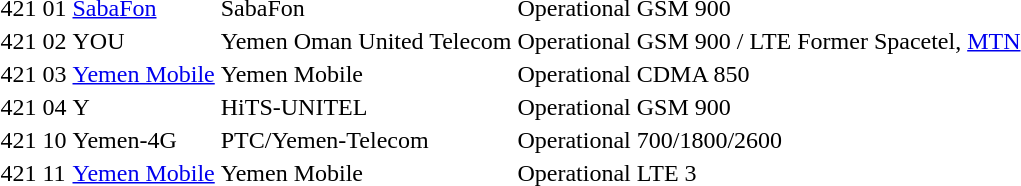<table>
<tr>
<td>421</td>
<td>01</td>
<td><a href='#'>SabaFon</a></td>
<td>SabaFon</td>
<td>Operational</td>
<td>GSM 900</td>
<td></td>
</tr>
<tr>
<td>421</td>
<td>02</td>
<td>YOU</td>
<td>Yemen Oman United Telecom</td>
<td>Operational</td>
<td>GSM 900 / LTE</td>
<td>Former Spacetel, <a href='#'>MTN</a></td>
</tr>
<tr>
<td>421</td>
<td>03</td>
<td><a href='#'>Yemen Mobile</a></td>
<td>Yemen Mobile</td>
<td>Operational</td>
<td>CDMA 850</td>
<td></td>
</tr>
<tr>
<td>421</td>
<td>04</td>
<td>Y</td>
<td>HiTS-UNITEL</td>
<td>Operational</td>
<td>GSM 900</td>
<td></td>
</tr>
<tr>
<td>421</td>
<td>10</td>
<td>Yemen-4G</td>
<td>PTC/Yemen-Telecom</td>
<td>Operational</td>
<td>700/1800/2600</td>
<td></td>
</tr>
<tr>
<td>421</td>
<td>11</td>
<td><a href='#'>Yemen Mobile</a></td>
<td>Yemen Mobile</td>
<td>Operational</td>
<td>LTE 3</td>
<td></td>
</tr>
</table>
